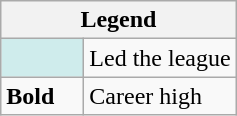<table class="wikitable mw-collapsible mw-collapsed">
<tr>
<th colspan="2">Legend</th>
</tr>
<tr>
<td style="background:#cfecec; width:3em;"></td>
<td>Led the league</td>
</tr>
<tr>
<td><strong>Bold</strong></td>
<td>Career high</td>
</tr>
</table>
